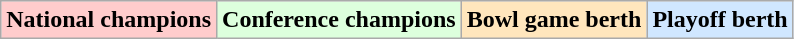<table class="wikitable" style=>
<tr>
<td bgcolor="#FFCCCC"><strong>National champions</strong></td>
<td bgcolor="#ddffdd"><strong>Conference champions</strong></td>
<td bgcolor="#ffe6bd"><strong>Bowl game berth</strong></td>
<td bgcolor="#d0e7ff"><strong>Playoff berth</strong></td>
</tr>
</table>
